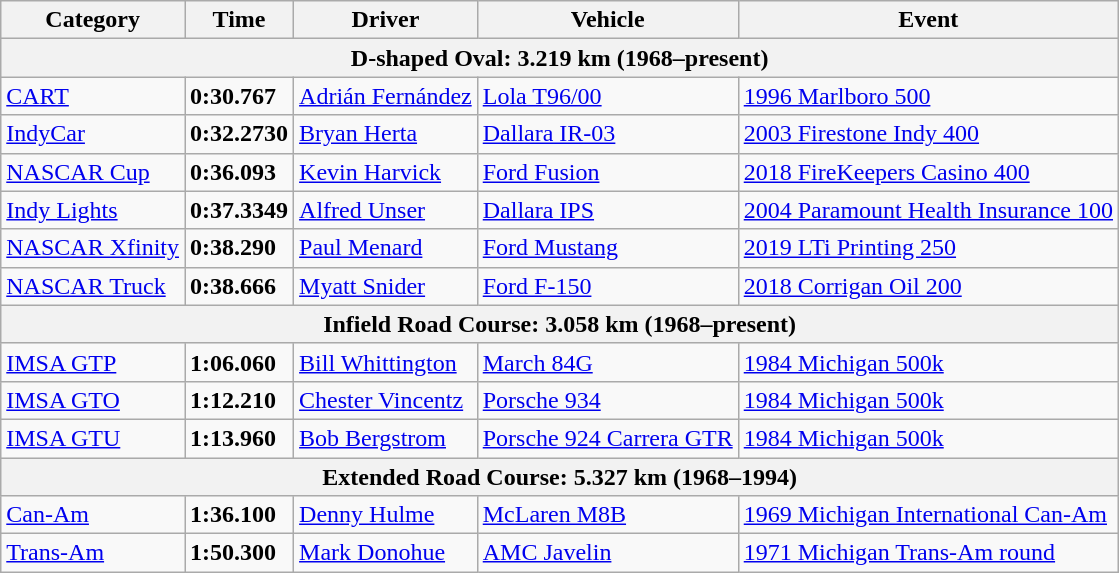<table class="wikitable">
<tr>
<th>Category</th>
<th>Time</th>
<th>Driver</th>
<th>Vehicle</th>
<th>Event</th>
</tr>
<tr>
<th colspan=5>D-shaped Oval: 3.219 km (1968–present)</th>
</tr>
<tr>
<td><a href='#'>CART</a></td>
<td><strong>0:30.767</strong></td>
<td><a href='#'>Adrián Fernández</a></td>
<td><a href='#'>Lola T96/00</a></td>
<td><a href='#'>1996 Marlboro 500</a></td>
</tr>
<tr>
<td><a href='#'>IndyCar</a></td>
<td><strong>0:32.2730</strong></td>
<td><a href='#'>Bryan Herta</a></td>
<td><a href='#'>Dallara IR-03</a></td>
<td><a href='#'>2003 Firestone Indy 400</a></td>
</tr>
<tr>
<td><a href='#'>NASCAR Cup</a></td>
<td><strong>0:36.093</strong></td>
<td><a href='#'>Kevin Harvick</a></td>
<td><a href='#'>Ford Fusion</a></td>
<td><a href='#'>2018 FireKeepers Casino 400</a></td>
</tr>
<tr>
<td><a href='#'>Indy Lights</a></td>
<td><strong>0:37.3349</strong></td>
<td><a href='#'>Alfred Unser</a></td>
<td><a href='#'>Dallara IPS</a></td>
<td><a href='#'>2004 Paramount Health Insurance 100</a></td>
</tr>
<tr>
<td><a href='#'>NASCAR Xfinity</a></td>
<td><strong>0:38.290</strong></td>
<td><a href='#'>Paul Menard</a></td>
<td><a href='#'>Ford Mustang</a></td>
<td><a href='#'>2019 LTi Printing 250</a></td>
</tr>
<tr>
<td><a href='#'>NASCAR Truck</a></td>
<td><strong>0:38.666</strong></td>
<td><a href='#'>Myatt Snider</a></td>
<td><a href='#'>Ford F-150</a></td>
<td><a href='#'>2018 Corrigan Oil 200</a></td>
</tr>
<tr>
<th colspan=5>Infield Road Course: 3.058 km (1968–present)</th>
</tr>
<tr>
<td><a href='#'>IMSA GTP</a></td>
<td><strong>1:06.060</strong></td>
<td><a href='#'>Bill Whittington</a></td>
<td><a href='#'>March 84G</a></td>
<td><a href='#'>1984 Michigan 500k</a></td>
</tr>
<tr>
<td><a href='#'>IMSA GTO</a></td>
<td><strong>1:12.210</strong></td>
<td><a href='#'>Chester Vincentz</a></td>
<td><a href='#'>Porsche 934</a></td>
<td><a href='#'>1984 Michigan 500k</a></td>
</tr>
<tr>
<td><a href='#'>IMSA GTU</a></td>
<td><strong>1:13.960</strong></td>
<td><a href='#'>Bob Bergstrom</a></td>
<td><a href='#'>Porsche 924 Carrera GTR</a></td>
<td><a href='#'>1984 Michigan 500k</a></td>
</tr>
<tr>
<th colspan=5>Extended Road Course: 5.327 km (1968–1994)</th>
</tr>
<tr>
<td><a href='#'>Can-Am</a></td>
<td><strong>1:36.100</strong></td>
<td><a href='#'>Denny Hulme</a></td>
<td><a href='#'>McLaren M8B</a></td>
<td><a href='#'>1969 Michigan International Can-Am</a></td>
</tr>
<tr>
<td><a href='#'>Trans-Am</a></td>
<td><strong>1:50.300</strong></td>
<td><a href='#'>Mark Donohue</a></td>
<td><a href='#'>AMC Javelin</a></td>
<td><a href='#'>1971 Michigan Trans-Am round</a></td>
</tr>
</table>
